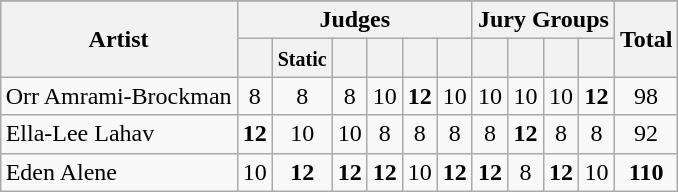<table class="sortable wikitable" style="margin: 1em auto 1em auto; text-align:center; font-size:100%;">
<tr>
</tr>
<tr>
<th rowspan="2">Artist</th>
<th colspan="6"> Judges</th>
<th colspan="4">Jury Groups</th>
<th rowspan="2">Total</th>
</tr>
<tr>
<th><small></small></th>
<th><small>Static</small></th>
<th><small></small></th>
<th><small></small></th>
<th><small></small></th>
<th class="unsortable"></th>
<th><small></small></th>
<th><small></small></th>
<th><small></small></th>
<th><small></small></th>
</tr>
<tr>
<td align="left">Orr Amrami-Brockman</td>
<td>8</td>
<td>8</td>
<td>8</td>
<td>10</td>
<td><strong>12</strong></td>
<td>10</td>
<td>10</td>
<td>10</td>
<td>10</td>
<td><strong>12</strong></td>
<td>98</td>
</tr>
<tr>
<td align="left">Ella-Lee Lahav</td>
<td><strong>12</strong></td>
<td>10</td>
<td>10</td>
<td>8</td>
<td>8</td>
<td>8</td>
<td>8</td>
<td><strong>12</strong></td>
<td>8</td>
<td>8</td>
<td>92</td>
</tr>
<tr>
<td align="left">Eden Alene</td>
<td>10</td>
<td><strong>12</strong></td>
<td><strong>12</strong></td>
<td><strong>12</strong></td>
<td>10</td>
<td><strong>12</strong></td>
<td><strong>12</strong></td>
<td>8</td>
<td><strong>12</strong></td>
<td>10</td>
<td><strong>110</strong></td>
</tr>
</table>
